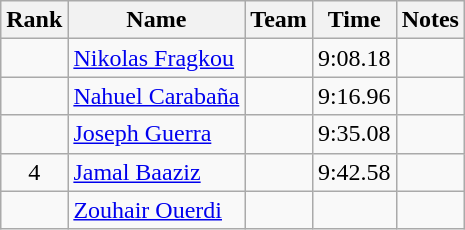<table class="wikitable sortable" style="text-align:center">
<tr>
<th>Rank</th>
<th>Name</th>
<th>Team</th>
<th>Time</th>
<th>Notes</th>
</tr>
<tr>
<td></td>
<td align="left"><a href='#'>Nikolas Fragkou</a></td>
<td align=left></td>
<td>9:08.18</td>
<td></td>
</tr>
<tr>
<td></td>
<td align="left"><a href='#'>Nahuel Carabaña</a></td>
<td align=left></td>
<td>9:16.96</td>
<td></td>
</tr>
<tr>
<td></td>
<td align="left"><a href='#'>Joseph Guerra</a></td>
<td align=left></td>
<td>9:35.08</td>
<td></td>
</tr>
<tr>
<td>4</td>
<td align="left"><a href='#'>Jamal Baaziz</a></td>
<td align=left></td>
<td>9:42.58</td>
<td></td>
</tr>
<tr>
<td></td>
<td align="left"><a href='#'>Zouhair Ouerdi</a></td>
<td align=left></td>
<td></td>
<td></td>
</tr>
</table>
